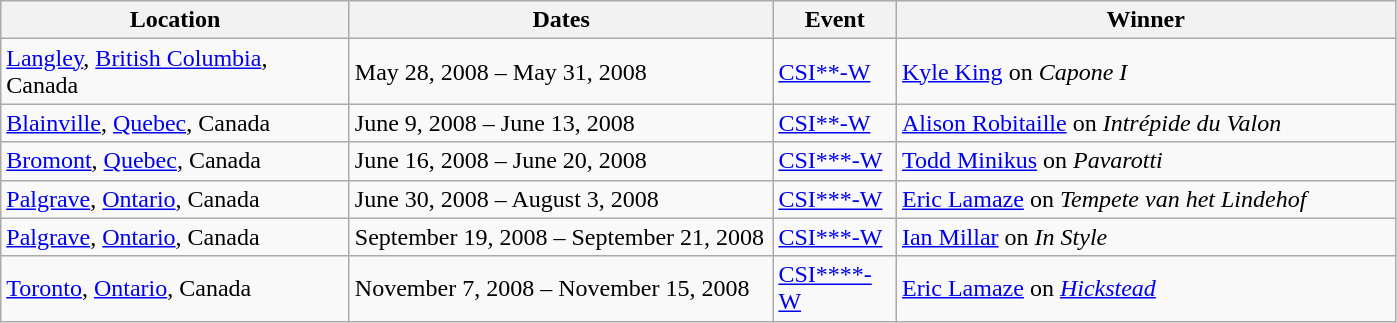<table class="wikitable">
<tr>
<th width=225>Location</th>
<th width=275>Dates</th>
<th width=75>Event</th>
<th width=325>Winner</th>
</tr>
<tr>
<td> <a href='#'>Langley</a>, <a href='#'>British Columbia</a>, Canada</td>
<td>May 28, 2008 – May 31, 2008</td>
<td><a href='#'>CSI**-W</a></td>
<td> <a href='#'>Kyle King</a> on <em>Capone I</em></td>
</tr>
<tr>
<td> <a href='#'>Blainville</a>, <a href='#'>Quebec</a>, Canada</td>
<td>June 9, 2008 – June 13, 2008</td>
<td><a href='#'>CSI**-W</a></td>
<td> <a href='#'>Alison Robitaille</a> on <em>Intrépide du Valon</em></td>
</tr>
<tr>
<td> <a href='#'>Bromont</a>, <a href='#'>Quebec</a>, Canada</td>
<td>June 16, 2008 – June 20, 2008</td>
<td><a href='#'>CSI***-W</a></td>
<td> <a href='#'>Todd Minikus</a> on <em>Pavarotti</em></td>
</tr>
<tr>
<td> <a href='#'>Palgrave</a>, <a href='#'>Ontario</a>, Canada</td>
<td>June 30, 2008 – August 3, 2008</td>
<td><a href='#'>CSI***-W</a></td>
<td> <a href='#'>Eric Lamaze</a> on <em>Tempete van het Lindehof</em></td>
</tr>
<tr>
<td> <a href='#'>Palgrave</a>, <a href='#'>Ontario</a>, Canada</td>
<td>September 19, 2008 – September 21, 2008</td>
<td><a href='#'>CSI***-W</a></td>
<td> <a href='#'>Ian Millar</a> on <em>In Style</em></td>
</tr>
<tr>
<td> <a href='#'>Toronto</a>, <a href='#'>Ontario</a>, Canada</td>
<td>November 7, 2008 – November 15, 2008</td>
<td><a href='#'>CSI****-W</a></td>
<td> <a href='#'>Eric Lamaze</a> on <em><a href='#'>Hickstead</a></em></td>
</tr>
</table>
